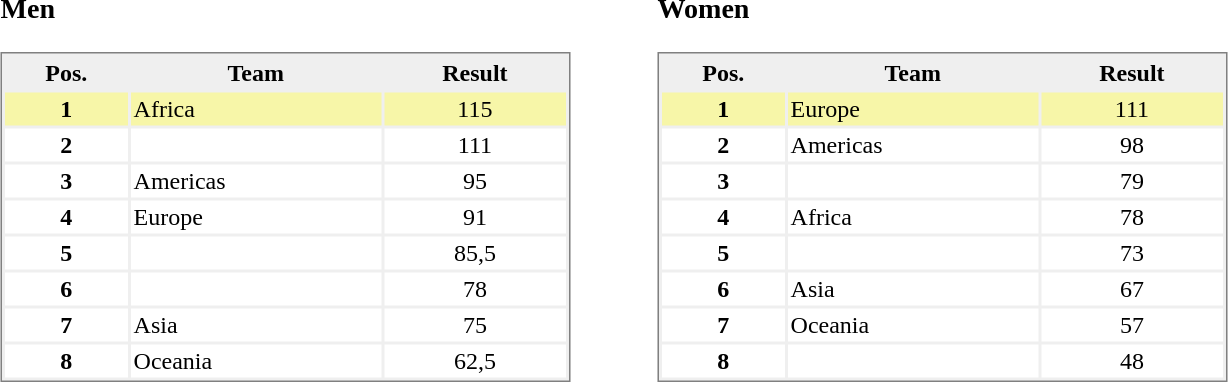<table>
<tr>
<td valign="top"><br><h3>Men</h3><table style="border-style:solid;border-width:1px;border-color:#808080;background-color:#EFEFEF" cellspacing="2" cellpadding="2" width="380px">
<tr bgcolor="#EFEFEF">
<th>Pos.</th>
<th>Team</th>
<th>Result</th>
</tr>
<tr align="center" valign="top" bgcolor="#F7F6A8">
<th>1</th>
<td align="left">Africa</td>
<td>115</td>
</tr>
<tr align="center" valign="top" bgcolor="#FFFFFF">
<th>2</th>
<td align="left"></td>
<td>111</td>
</tr>
<tr align="center" valign="top" bgcolor="#FFFFFF">
<th>3</th>
<td align="left">Americas</td>
<td>95</td>
</tr>
<tr align="center" valign="top" bgcolor="#FFFFFF">
<th>4</th>
<td align="left">Europe</td>
<td>91</td>
</tr>
<tr align="center" valign="top" bgcolor="#FFFFFF">
<th>5</th>
<td align="left"></td>
<td>85,5</td>
</tr>
<tr align="center" valign="top" bgcolor="#FFFFFF">
<th>6</th>
<td align="left"></td>
<td>78</td>
</tr>
<tr align="center" valign="top" bgcolor="#FFFFFF">
<th>7</th>
<td align="left">Asia</td>
<td>75</td>
</tr>
<tr align="center" valign="top" bgcolor="#FFFFFF">
<th>8</th>
<td align="left">Oceania</td>
<td>62,5</td>
</tr>
</table>
</td>
<td width="50"> </td>
<td valign="top"><br><h3>Women</h3><table style="border-style:solid;border-width:1px;border-color:#808080;background-color:#EFEFEF" cellspacing="2" cellpadding="2" width="380px">
<tr bgcolor="#EFEFEF">
<th>Pos.</th>
<th>Team</th>
<th>Result</th>
</tr>
<tr align="center" valign="top" bgcolor="#F7F6A8">
<th>1</th>
<td align="left">Europe</td>
<td>111</td>
</tr>
<tr align="center" valign="top" bgcolor="#FFFFFF">
<th>2</th>
<td align="left">Americas</td>
<td>98</td>
</tr>
<tr align="center" valign="top" bgcolor="#FFFFFF">
<th>3</th>
<td align="left"></td>
<td>79</td>
</tr>
<tr align="center" valign="top" bgcolor="#FFFFFF">
<th>4</th>
<td align="left">Africa</td>
<td>78</td>
</tr>
<tr align="center" valign="top" bgcolor="#FFFFFF">
<th>5</th>
<td align="left"></td>
<td>73</td>
</tr>
<tr align="center" valign="top" bgcolor="#FFFFFF">
<th>6</th>
<td align="left">Asia</td>
<td>67</td>
</tr>
<tr align="center" valign="top" bgcolor="#FFFFFF">
<th>7</th>
<td align="left">Oceania</td>
<td>57</td>
</tr>
<tr align="center" valign="top" bgcolor="#FFFFFF">
<th>8</th>
<td align="left"></td>
<td>48</td>
</tr>
</table>
</td>
</tr>
</table>
